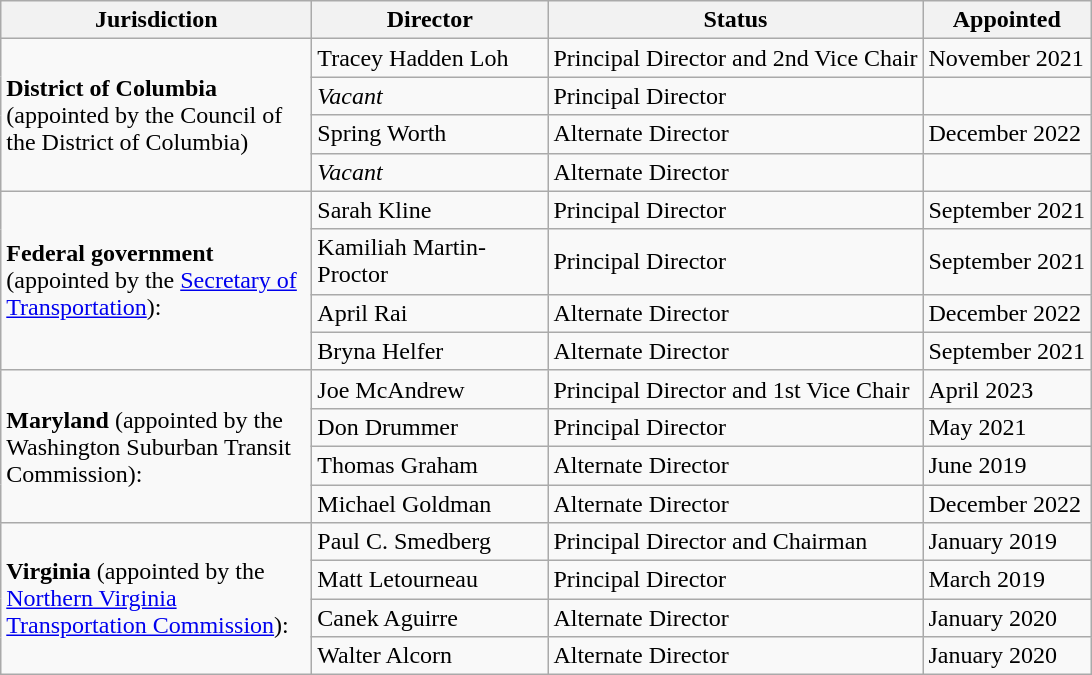<table class="wikitable">
<tr>
<th style="width:200px;">Jurisdiction</th>
<th style="width:150px;">Director</th>
<th>Status</th>
<th>Appointed</th>
</tr>
<tr>
<td rowspan=4><strong>District of Columbia</strong> (appointed by the Council of the District of Columbia)</td>
<td>Tracey Hadden Loh</td>
<td>Principal Director and 2nd Vice Chair</td>
<td>November 2021</td>
</tr>
<tr>
<td><em>Vacant</em></td>
<td>Principal Director</td>
<td></td>
</tr>
<tr>
<td>Spring Worth</td>
<td>Alternate Director</td>
<td>December 2022</td>
</tr>
<tr>
<td><em>Vacant</em></td>
<td>Alternate Director</td>
<td></td>
</tr>
<tr>
<td rowspan="4"><strong>Federal government</strong> (appointed by the <a href='#'>Secretary of Transportation</a>):</td>
<td>Sarah Kline</td>
<td>Principal Director</td>
<td>September 2021</td>
</tr>
<tr>
<td>Kamiliah Martin-Proctor</td>
<td>Principal Director</td>
<td>September 2021</td>
</tr>
<tr>
<td>April Rai</td>
<td>Alternate Director</td>
<td>December 2022</td>
</tr>
<tr>
<td>Bryna Helfer</td>
<td>Alternate Director</td>
<td>September 2021</td>
</tr>
<tr>
<td rowspan="4"><strong>Maryland</strong> (appointed by the Washington Suburban Transit Commission):</td>
<td>Joe McAndrew</td>
<td>Principal Director and 1st Vice Chair</td>
<td>April 2023</td>
</tr>
<tr>
<td>Don Drummer</td>
<td>Principal Director</td>
<td>May 2021</td>
</tr>
<tr>
<td>Thomas Graham</td>
<td>Alternate Director</td>
<td>June 2019</td>
</tr>
<tr>
<td>Michael Goldman</td>
<td>Alternate Director</td>
<td>December 2022</td>
</tr>
<tr>
<td rowspan=4><strong>Virginia</strong> (appointed by the <a href='#'>Northern Virginia Transportation Commission</a>):</td>
<td>Paul C. Smedberg</td>
<td>Principal Director and Chairman</td>
<td>January 2019</td>
</tr>
<tr>
<td>Matt Letourneau</td>
<td>Principal Director</td>
<td>March 2019</td>
</tr>
<tr>
<td>Canek Aguirre</td>
<td>Alternate Director</td>
<td>January 2020</td>
</tr>
<tr>
<td>Walter Alcorn</td>
<td>Alternate Director</td>
<td>January 2020</td>
</tr>
</table>
